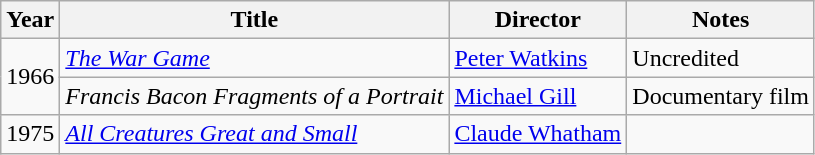<table class="wikitable">
<tr>
<th>Year</th>
<th>Title</th>
<th>Director</th>
<th>Notes</th>
</tr>
<tr>
<td rowspan=2>1966</td>
<td><em><a href='#'>The War Game</a></em></td>
<td><a href='#'>Peter Watkins</a></td>
<td>Uncredited</td>
</tr>
<tr>
<td><em>Francis Bacon Fragments of a Portrait</em></td>
<td><a href='#'>Michael Gill</a></td>
<td>Documentary film</td>
</tr>
<tr>
<td>1975</td>
<td><em><a href='#'>All Creatures Great and Small</a></em></td>
<td><a href='#'>Claude Whatham</a></td>
<td></td>
</tr>
</table>
